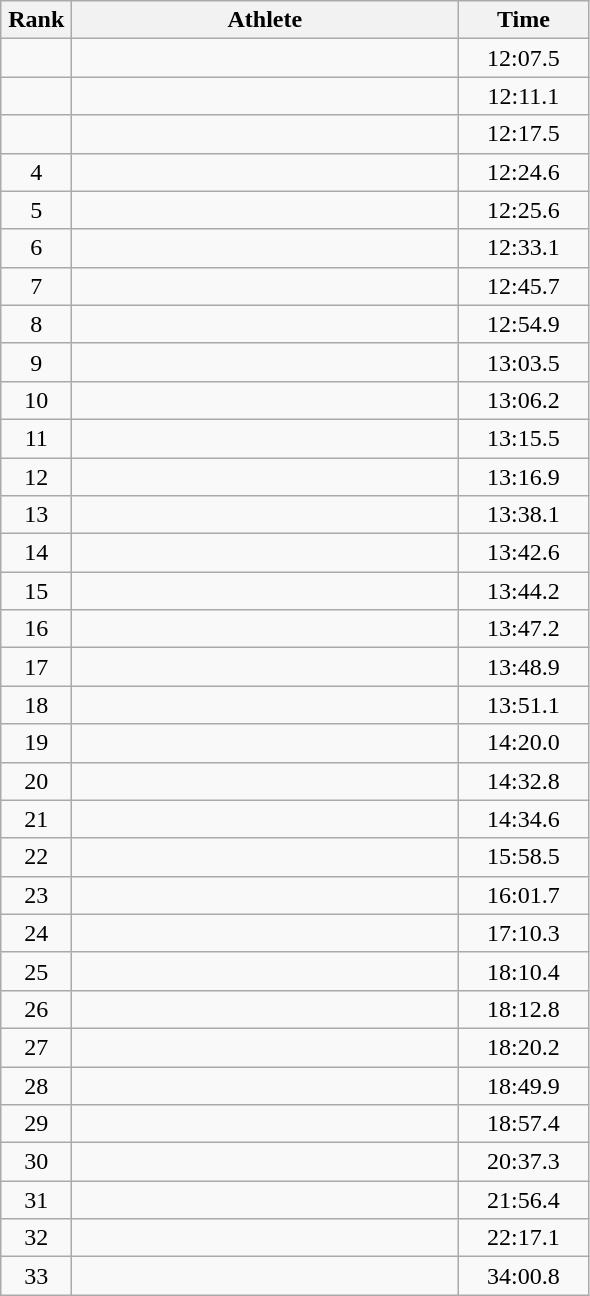<table class=wikitable style="text-align:center">
<tr>
<th width=40>Rank</th>
<th width=250>Athlete</th>
<th width=80>Time</th>
</tr>
<tr>
<td></td>
<td align=left></td>
<td>12:07.5</td>
</tr>
<tr>
<td></td>
<td align=left></td>
<td>12:11.1</td>
</tr>
<tr>
<td></td>
<td align=left></td>
<td>12:17.5</td>
</tr>
<tr>
<td>4</td>
<td align=left></td>
<td>12:24.6</td>
</tr>
<tr>
<td>5</td>
<td align=left></td>
<td>12:25.6</td>
</tr>
<tr>
<td>6</td>
<td align=left></td>
<td>12:33.1</td>
</tr>
<tr>
<td>7</td>
<td align=left></td>
<td>12:45.7</td>
</tr>
<tr>
<td>8</td>
<td align=left></td>
<td>12:54.9</td>
</tr>
<tr>
<td>9</td>
<td align=left></td>
<td>13:03.5</td>
</tr>
<tr>
<td>10</td>
<td align=left></td>
<td>13:06.2</td>
</tr>
<tr>
<td>11</td>
<td align=left></td>
<td>13:15.5</td>
</tr>
<tr>
<td>12</td>
<td align=left></td>
<td>13:16.9</td>
</tr>
<tr>
<td>13</td>
<td align=left></td>
<td>13:38.1</td>
</tr>
<tr>
<td>14</td>
<td align=left></td>
<td>13:42.6</td>
</tr>
<tr>
<td>15</td>
<td align=left></td>
<td>13:44.2</td>
</tr>
<tr>
<td>16</td>
<td align=left></td>
<td>13:47.2</td>
</tr>
<tr>
<td>17</td>
<td align=left></td>
<td>13:48.9</td>
</tr>
<tr>
<td>18</td>
<td align=left></td>
<td>13:51.1</td>
</tr>
<tr>
<td>19</td>
<td align=left></td>
<td>14:20.0</td>
</tr>
<tr>
<td>20</td>
<td align=left></td>
<td>14:32.8</td>
</tr>
<tr>
<td>21</td>
<td align=left></td>
<td>14:34.6</td>
</tr>
<tr>
<td>22</td>
<td align=left></td>
<td>15:58.5</td>
</tr>
<tr>
<td>23</td>
<td align=left></td>
<td>16:01.7</td>
</tr>
<tr>
<td>24</td>
<td align=left></td>
<td>17:10.3</td>
</tr>
<tr>
<td>25</td>
<td align=left></td>
<td>18:10.4</td>
</tr>
<tr>
<td>26</td>
<td align=left></td>
<td>18:12.8</td>
</tr>
<tr>
<td>27</td>
<td align=left></td>
<td>18:20.2</td>
</tr>
<tr>
<td>28</td>
<td align=left></td>
<td>18:49.9</td>
</tr>
<tr>
<td>29</td>
<td align=left></td>
<td>18:57.4</td>
</tr>
<tr>
<td>30</td>
<td align=left></td>
<td>20:37.3</td>
</tr>
<tr>
<td>31</td>
<td align=left></td>
<td>21:56.4</td>
</tr>
<tr>
<td>32</td>
<td align=left></td>
<td>22:17.1</td>
</tr>
<tr>
<td>33</td>
<td align=left></td>
<td>34:00.8</td>
</tr>
</table>
